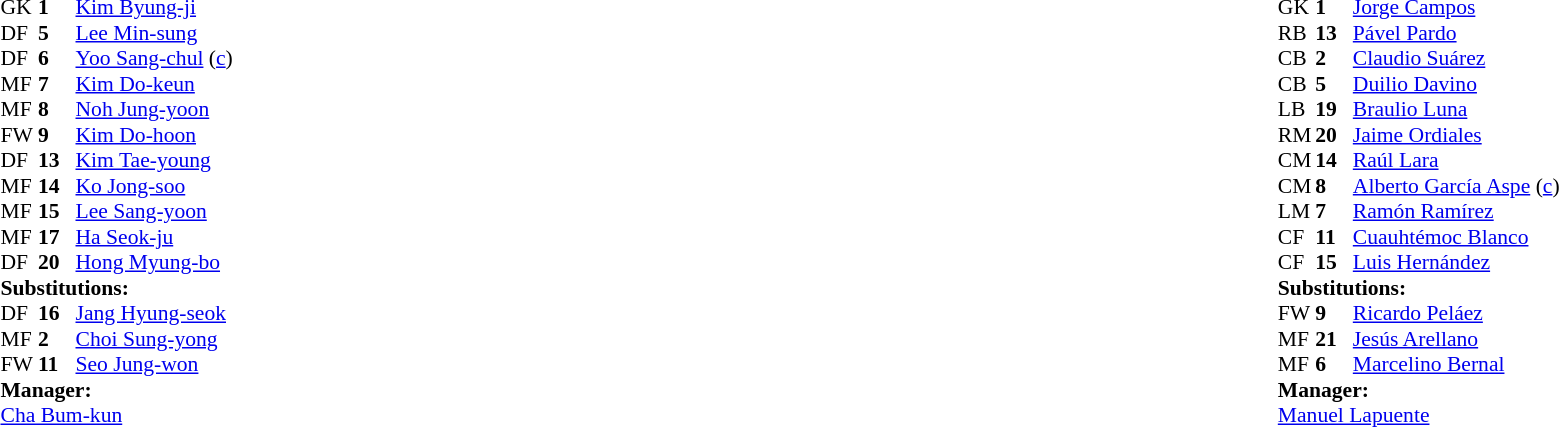<table style="width:100%">
<tr>
<td style="vertical-align:top;width:50%"><br><table style="font-size:90%" cellspacing="0" cellpadding="0">
<tr>
<th width="25"></th>
<th width="25"></th>
</tr>
<tr>
<td>GK</td>
<td><strong>1</strong></td>
<td><a href='#'>Kim Byung-ji</a></td>
</tr>
<tr>
<td>DF</td>
<td><strong>5</strong></td>
<td><a href='#'>Lee Min-sung</a></td>
<td></td>
</tr>
<tr>
<td>DF</td>
<td><strong>6</strong></td>
<td><a href='#'>Yoo Sang-chul</a> (<a href='#'>c</a>)</td>
</tr>
<tr>
<td>MF</td>
<td><strong>7</strong></td>
<td><a href='#'>Kim Do-keun</a></td>
<td></td>
<td></td>
</tr>
<tr>
<td>MF</td>
<td><strong>8</strong></td>
<td><a href='#'>Noh Jung-yoon</a></td>
<td></td>
<td></td>
</tr>
<tr>
<td>FW</td>
<td><strong>9</strong></td>
<td><a href='#'>Kim Do-hoon</a></td>
</tr>
<tr>
<td>DF</td>
<td><strong>13</strong></td>
<td><a href='#'>Kim Tae-young</a></td>
</tr>
<tr>
<td>MF</td>
<td><strong>14</strong></td>
<td><a href='#'>Ko Jong-soo</a></td>
<td></td>
<td></td>
</tr>
<tr>
<td>MF</td>
<td><strong>15</strong></td>
<td><a href='#'>Lee Sang-yoon</a></td>
</tr>
<tr>
<td>MF</td>
<td><strong>17</strong></td>
<td><a href='#'>Ha Seok-ju</a></td>
<td></td>
</tr>
<tr>
<td>DF</td>
<td><strong>20</strong></td>
<td><a href='#'>Hong Myung-bo</a></td>
</tr>
<tr>
<td colspan=3><strong>Substitutions:</strong></td>
</tr>
<tr>
<td>DF</td>
<td><strong>16</strong></td>
<td><a href='#'>Jang Hyung-seok</a></td>
<td></td>
<td></td>
</tr>
<tr>
<td>MF</td>
<td><strong>2</strong></td>
<td><a href='#'>Choi Sung-yong</a></td>
<td></td>
<td></td>
</tr>
<tr>
<td>FW</td>
<td><strong>11</strong></td>
<td><a href='#'>Seo Jung-won</a></td>
<td></td>
<td></td>
</tr>
<tr>
<td colspan=3><strong>Manager:</strong></td>
</tr>
<tr>
<td colspan="4"><a href='#'>Cha Bum-kun</a></td>
</tr>
</table>
</td>
<td valign="top"></td>
<td style="vertical-align:top;width:50%"><br><table cellspacing="0" cellpadding="0" style="font-size:90%;margin:auto">
<tr>
<th width="25"></th>
<th width="25"></th>
</tr>
<tr>
<td>GK</td>
<td><strong>1</strong></td>
<td><a href='#'>Jorge Campos</a></td>
</tr>
<tr>
<td>RB</td>
<td><strong>13</strong></td>
<td><a href='#'>Pável Pardo</a></td>
</tr>
<tr>
<td>CB</td>
<td><strong>2</strong></td>
<td><a href='#'>Claudio Suárez</a></td>
</tr>
<tr>
<td>CB</td>
<td><strong>5</strong></td>
<td><a href='#'>Duilio Davino</a></td>
</tr>
<tr>
<td>LB</td>
<td><strong>19</strong></td>
<td><a href='#'>Braulio Luna</a></td>
<td></td>
<td></td>
</tr>
<tr>
<td>RM</td>
<td><strong>20</strong></td>
<td><a href='#'>Jaime Ordiales</a></td>
<td></td>
<td></td>
</tr>
<tr>
<td>CM</td>
<td><strong>14</strong></td>
<td><a href='#'>Raúl Lara</a></td>
</tr>
<tr>
<td>CM</td>
<td><strong>8</strong></td>
<td><a href='#'>Alberto García Aspe</a> (<a href='#'>c</a>)</td>
<td></td>
<td></td>
</tr>
<tr>
<td>LM</td>
<td><strong>7</strong></td>
<td><a href='#'>Ramón Ramírez</a></td>
</tr>
<tr>
<td>CF</td>
<td><strong>11</strong></td>
<td><a href='#'>Cuauhtémoc Blanco</a></td>
</tr>
<tr>
<td>CF</td>
<td><strong>15</strong></td>
<td><a href='#'>Luis Hernández</a></td>
</tr>
<tr>
<td colspan=3><strong>Substitutions:</strong></td>
</tr>
<tr>
<td>FW</td>
<td><strong>9</strong></td>
<td><a href='#'>Ricardo Peláez</a></td>
<td></td>
<td></td>
</tr>
<tr>
<td>MF</td>
<td><strong>21</strong></td>
<td><a href='#'>Jesús Arellano</a></td>
<td></td>
<td></td>
</tr>
<tr>
<td>MF</td>
<td><strong>6</strong></td>
<td><a href='#'>Marcelino Bernal</a></td>
<td></td>
<td></td>
</tr>
<tr>
<td colspan=3><strong>Manager:</strong></td>
</tr>
<tr>
<td colspan="4"><a href='#'>Manuel Lapuente</a></td>
</tr>
</table>
</td>
</tr>
</table>
